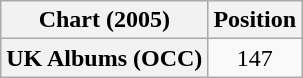<table class="wikitable plainrowheaders" style="text-align:center;">
<tr>
<th scope="col">Chart (2005)</th>
<th scope="col">Position</th>
</tr>
<tr>
<th scope="row">UK Albums (OCC)</th>
<td>147</td>
</tr>
</table>
